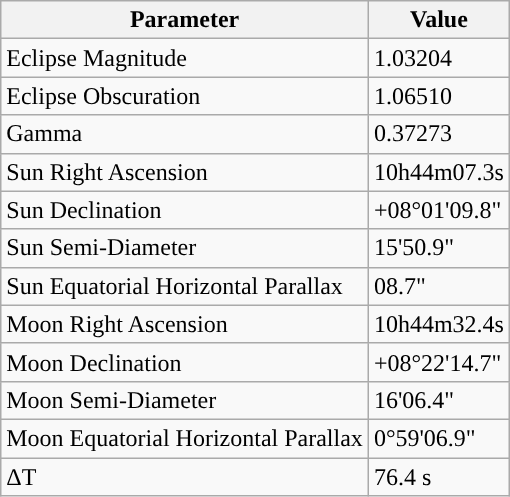<table class="wikitable">
<tr>
<th>Parameter</th>
<th>Value</th>
</tr>
<tr>
<td>Eclipse Magnitude</td>
<td>1.03204</td>
</tr>
<tr>
<td>Eclipse Obscuration</td>
<td>1.06510</td>
</tr>
<tr>
<td>Gamma</td>
<td>0.37273</td>
</tr>
<tr>
<td>Sun Right Ascension</td>
<td>10h44m07.3s</td>
</tr>
<tr>
<td>Sun Declination</td>
<td>+08°01'09.8"</td>
</tr>
<tr>
<td>Sun Semi-Diameter</td>
<td>15'50.9"</td>
</tr>
<tr>
<td>Sun Equatorial Horizontal Parallax</td>
<td>08.7"</td>
</tr>
<tr>
<td>Moon Right Ascension</td>
<td>10h44m32.4s</td>
</tr>
<tr>
<td>Moon Declination</td>
<td>+08°22'14.7"</td>
</tr>
<tr>
<td>Moon Semi-Diameter</td>
<td>16'06.4"</td>
</tr>
<tr>
<td>Moon Equatorial Horizontal Parallax</td>
<td>0°59'06.9"</td>
</tr>
<tr>
<td>ΔT</td>
<td>76.4 s</td>
</tr>
</table>
